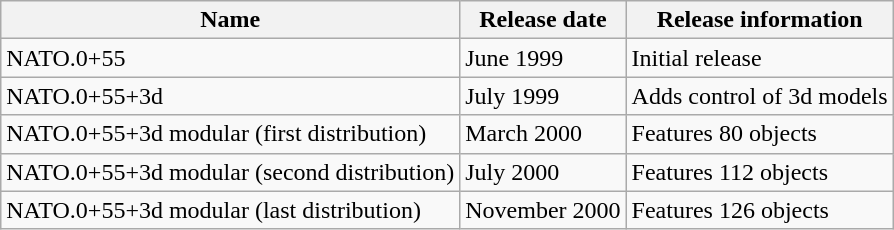<table class="wikitable">
<tr>
<th>Name</th>
<th>Release date</th>
<th>Release information</th>
</tr>
<tr>
<td>NATO.0+55</td>
<td>June 1999</td>
<td>Initial release</td>
</tr>
<tr>
<td>NATO.0+55+3d</td>
<td>July 1999</td>
<td>Adds control of 3d models</td>
</tr>
<tr>
<td>NATO.0+55+3d modular (first distribution)</td>
<td>March 2000</td>
<td>Features 80 objects</td>
</tr>
<tr>
<td>NATO.0+55+3d modular (second distribution)</td>
<td>July 2000</td>
<td>Features 112 objects</td>
</tr>
<tr>
<td>NATO.0+55+3d modular (last distribution)</td>
<td>November 2000</td>
<td>Features 126 objects</td>
</tr>
</table>
